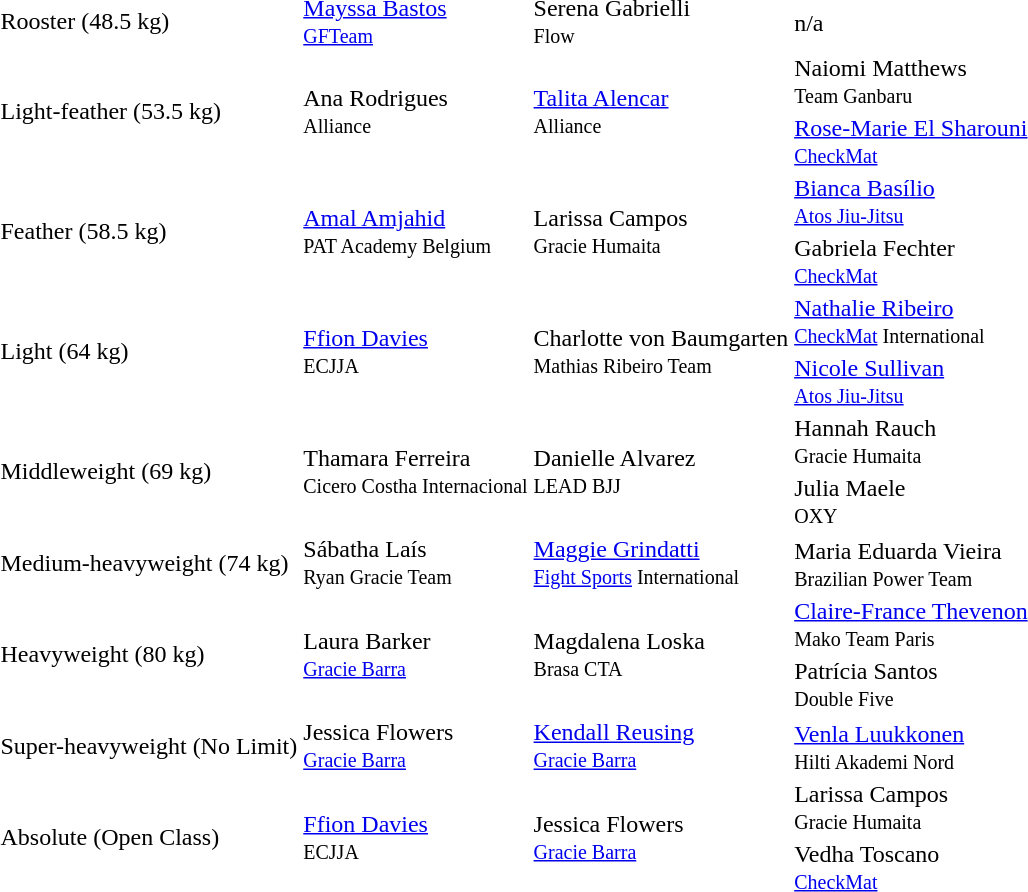<table>
<tr>
<td rowspan=2>Rooster (48.5 kg)</td>
<td rowspan=2> <a href='#'>Mayssa Bastos</a><br><small><a href='#'>GFTeam</a></small></td>
<td rowspan=2> Serena Gabrielli<br><small>Flow</small></td>
</tr>
<tr>
<td>n/a</td>
</tr>
<tr>
<td rowspan=2>Light-feather (53.5 kg)</td>
<td rowspan=2> Ana Rodrigues<br><small>Alliance</small></td>
<td rowspan=2> <a href='#'>Talita Alencar</a><br><small>Alliance</small></td>
<td> Naiomi Matthews<br><small> Team Ganbaru</small></td>
</tr>
<tr>
<td> <a href='#'>Rose-Marie El Sharouni</a><br><small><a href='#'>CheckMat</a></small></td>
</tr>
<tr>
<td rowspan=2>Feather (58.5 kg)</td>
<td rowspan=2> <a href='#'>Amal Amjahid</a><br><small>PAT Academy Belgium</small></td>
<td rowspan=2> Larissa Campos<br><small>Gracie Humaita</small></td>
<td> <a href='#'>Bianca Basílio</a><br><small><a href='#'>Atos Jiu-Jitsu</a></small></td>
</tr>
<tr>
<td> Gabriela Fechter<br><small><a href='#'>CheckMat</a></small></td>
</tr>
<tr>
<td rowspan=2>Light (64 kg)</td>
<td rowspan=2> <a href='#'>Ffion Davies</a><br><small>ECJJA</small></td>
<td rowspan=2> Charlotte von Baumgarten<br><small>Mathias Ribeiro Team</small></td>
<td> <a href='#'>Nathalie Ribeiro</a><br><small><a href='#'>CheckMat</a> International</small></td>
</tr>
<tr>
<td> <a href='#'>Nicole Sullivan</a><br><small><a href='#'>Atos Jiu-Jitsu</a></small></td>
</tr>
<tr>
<td rowspan=2>Middleweight (69 kg)</td>
<td rowspan=2> Thamara Ferreira<br><small>Cicero Costha Internacional</small></td>
<td rowspan=2> Danielle Alvarez<br><small>LEAD BJJ</small></td>
<td> Hannah Rauch<br><small>Gracie Humaita</small></td>
</tr>
<tr>
<td> Julia Maele<br><small>OXY</small></td>
</tr>
<tr>
<td rowspan=2>Medium-heavyweight (74 kg)</td>
<td rowspan=2> Sábatha Laís<br><small>Ryan Gracie Team</small></td>
<td rowspan=2> <a href='#'>Maggie Grindatti</a><br><small><a href='#'>Fight Sports</a> International</small></td>
</tr>
<tr>
<td> Maria Eduarda Vieira<br><small>Brazilian Power Team</small></td>
</tr>
<tr>
<td rowspan=2>Heavyweight (80 kg)</td>
<td rowspan=2> Laura Barker<br><small><a href='#'>Gracie Barra</a></small></td>
<td rowspan=2> Magdalena Loska<br><small>Brasa CTA</small></td>
<td> <a href='#'>Claire-France Thevenon</a><br><small>Mako Team Paris</small></td>
</tr>
<tr>
<td> Patrícia Santos<br><small>Double Five</small></td>
</tr>
<tr>
<td rowspan=2>Super-heavyweight (No Limit)</td>
<td rowspan=2> Jessica Flowers<br><small><a href='#'>Gracie Barra</a></small></td>
<td rowspan=2> <a href='#'>Kendall Reusing</a><br><small><a href='#'>Gracie Barra</a></small></td>
</tr>
<tr>
<td> <a href='#'>Venla Luukkonen</a><br><small>Hilti Akademi Nord</small></td>
</tr>
<tr>
<td rowspan=2>Absolute (Open Class)</td>
<td rowspan=2> <a href='#'>Ffion Davies</a><br><small>ECJJA</small></td>
<td rowspan=2> Jessica Flowers<br><small><a href='#'>Gracie Barra</a></small></td>
<td> Larissa Campos<br><small>Gracie Humaita</small></td>
</tr>
<tr>
<td> Vedha Toscano<br><small><a href='#'>CheckMat</a></small></td>
</tr>
<tr>
</tr>
</table>
